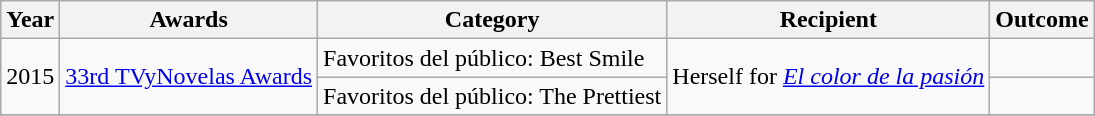<table class="wikitable sortable">
<tr>
<th>Year</th>
<th>Awards</th>
<th>Category</th>
<th>Recipient</th>
<th>Outcome</th>
</tr>
<tr>
<td rowspan="2">2015</td>
<td rowspan="2"><a href='#'>33rd TVyNovelas Awards</a></td>
<td>Favoritos del público: Best Smile</td>
<td rowspan="2">Herself for <em><a href='#'>El color de la pasión</a></em></td>
<td></td>
</tr>
<tr>
<td>Favoritos del público: The Prettiest</td>
<td></td>
</tr>
<tr>
</tr>
</table>
